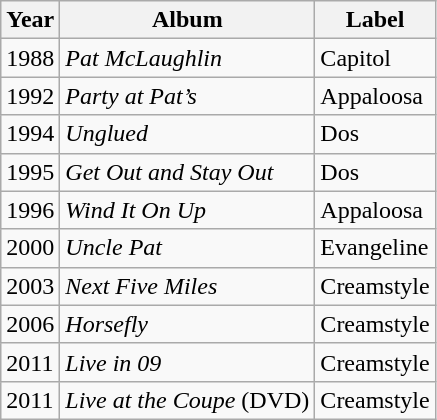<table class="wikitable">
<tr>
<th>Year</th>
<th>Album</th>
<th>Label</th>
</tr>
<tr>
<td>1988</td>
<td><em>Pat McLaughlin</em></td>
<td>Capitol</td>
</tr>
<tr>
<td>1992</td>
<td><em>Party at Pat’s</em></td>
<td>Appaloosa</td>
</tr>
<tr>
<td>1994</td>
<td><em>Unglued</em></td>
<td>Dos</td>
</tr>
<tr>
<td>1995</td>
<td><em>Get Out and Stay Out</em></td>
<td>Dos</td>
</tr>
<tr>
<td>1996</td>
<td><em>Wind It On Up</em></td>
<td>Appaloosa</td>
</tr>
<tr>
<td>2000</td>
<td><em>Uncle Pat</em></td>
<td>Evangeline</td>
</tr>
<tr>
<td>2003</td>
<td><em>Next Five Miles</em></td>
<td>Creamstyle</td>
</tr>
<tr>
<td>2006</td>
<td><em>Horsefly</em></td>
<td>Creamstyle</td>
</tr>
<tr>
<td>2011</td>
<td><em>Live in 09</em></td>
<td>Creamstyle</td>
</tr>
<tr>
<td>2011</td>
<td><em>Live at the Coupe</em> (DVD)</td>
<td>Creamstyle</td>
</tr>
</table>
